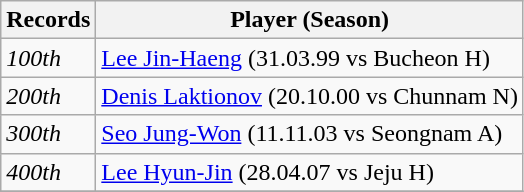<table class = "wikitable sortable">
<tr>
<th>Records</th>
<th>Player (Season)</th>
</tr>
<tr>
<td><em>100th</em></td>
<td><a href='#'>Lee Jin-Haeng</a> (31.03.99 vs Bucheon H)</td>
</tr>
<tr>
<td><em>200th</em></td>
<td><a href='#'>Denis Laktionov</a> (20.10.00 vs Chunnam N)</td>
</tr>
<tr>
<td><em>300th</em></td>
<td><a href='#'>Seo Jung-Won</a> (11.11.03 vs Seongnam A)</td>
</tr>
<tr>
<td><em>400th</em></td>
<td><a href='#'>Lee Hyun-Jin</a> (28.04.07 vs Jeju H)</td>
</tr>
<tr>
</tr>
</table>
